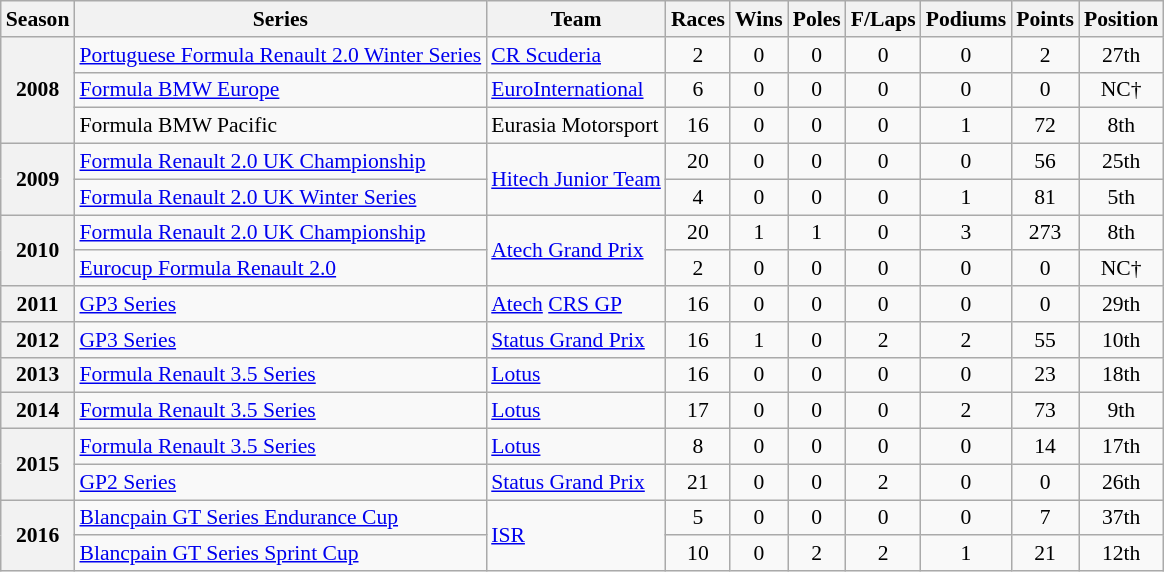<table class="wikitable" style="font-size: 90%; text-align:center">
<tr>
<th>Season</th>
<th>Series</th>
<th>Team</th>
<th>Races</th>
<th>Wins</th>
<th>Poles</th>
<th>F/Laps</th>
<th>Podiums</th>
<th>Points</th>
<th>Position</th>
</tr>
<tr>
<th rowspan="3">2008</th>
<td align=left><a href='#'>Portuguese Formula Renault 2.0 Winter Series</a></td>
<td align=left><a href='#'>CR Scuderia</a></td>
<td>2</td>
<td>0</td>
<td>0</td>
<td>0</td>
<td>0</td>
<td>2</td>
<td>27th</td>
</tr>
<tr>
<td align=left><a href='#'>Formula BMW Europe</a></td>
<td align=left><a href='#'>EuroInternational</a></td>
<td>6</td>
<td>0</td>
<td>0</td>
<td>0</td>
<td>0</td>
<td>0</td>
<td>NC†</td>
</tr>
<tr>
<td align=left>Formula BMW Pacific</td>
<td align=left>Eurasia Motorsport</td>
<td>16</td>
<td>0</td>
<td>0</td>
<td>0</td>
<td>1</td>
<td>72</td>
<td>8th</td>
</tr>
<tr>
<th rowspan="2">2009</th>
<td align=left><a href='#'>Formula Renault 2.0 UK Championship</a></td>
<td rowspan="2" align=left><a href='#'>Hitech Junior Team</a></td>
<td>20</td>
<td>0</td>
<td>0</td>
<td>0</td>
<td>0</td>
<td>56</td>
<td>25th</td>
</tr>
<tr>
<td align=left><a href='#'>Formula Renault 2.0 UK Winter Series</a></td>
<td>4</td>
<td>0</td>
<td>0</td>
<td>0</td>
<td>1</td>
<td>81</td>
<td>5th</td>
</tr>
<tr>
<th rowspan="2">2010</th>
<td align=left><a href='#'>Formula Renault 2.0 UK Championship</a></td>
<td rowspan="2" align=left><a href='#'>Atech Grand Prix</a></td>
<td>20</td>
<td>1</td>
<td>1</td>
<td>0</td>
<td>3</td>
<td>273</td>
<td>8th</td>
</tr>
<tr>
<td align=left><a href='#'>Eurocup Formula Renault 2.0</a></td>
<td>2</td>
<td>0</td>
<td>0</td>
<td>0</td>
<td>0</td>
<td>0</td>
<td>NC†</td>
</tr>
<tr>
<th>2011</th>
<td align=left><a href='#'>GP3 Series</a></td>
<td align=left><a href='#'>Atech</a> <a href='#'>CRS GP</a></td>
<td>16</td>
<td>0</td>
<td>0</td>
<td>0</td>
<td>0</td>
<td>0</td>
<td>29th</td>
</tr>
<tr>
<th>2012</th>
<td align=left><a href='#'>GP3 Series</a></td>
<td align=left><a href='#'>Status Grand Prix</a></td>
<td>16</td>
<td>1</td>
<td>0</td>
<td>2</td>
<td>2</td>
<td>55</td>
<td>10th</td>
</tr>
<tr>
<th>2013</th>
<td align=left><a href='#'>Formula Renault 3.5 Series</a></td>
<td align=left><a href='#'>Lotus</a></td>
<td>16</td>
<td>0</td>
<td>0</td>
<td>0</td>
<td>0</td>
<td>23</td>
<td>18th</td>
</tr>
<tr>
<th>2014</th>
<td align=left><a href='#'>Formula Renault 3.5 Series</a></td>
<td align=left><a href='#'>Lotus</a></td>
<td>17</td>
<td>0</td>
<td>0</td>
<td>0</td>
<td>2</td>
<td>73</td>
<td>9th</td>
</tr>
<tr>
<th rowspan="2">2015</th>
<td align=left><a href='#'>Formula Renault 3.5 Series</a></td>
<td align=left><a href='#'>Lotus</a></td>
<td>8</td>
<td>0</td>
<td>0</td>
<td>0</td>
<td>0</td>
<td>14</td>
<td>17th</td>
</tr>
<tr>
<td align=left><a href='#'>GP2 Series</a></td>
<td align=left><a href='#'>Status Grand Prix</a></td>
<td>21</td>
<td>0</td>
<td>0</td>
<td>2</td>
<td>0</td>
<td>0</td>
<td>26th</td>
</tr>
<tr>
<th rowspan="2">2016</th>
<td align=left><a href='#'>Blancpain GT Series Endurance Cup</a></td>
<td rowspan="2" align=left><a href='#'>ISR</a></td>
<td>5</td>
<td>0</td>
<td>0</td>
<td>0</td>
<td>0</td>
<td>7</td>
<td>37th</td>
</tr>
<tr>
<td align=left><a href='#'>Blancpain GT Series Sprint Cup</a></td>
<td>10</td>
<td>0</td>
<td>2</td>
<td>2</td>
<td>1</td>
<td>21</td>
<td>12th</td>
</tr>
</table>
